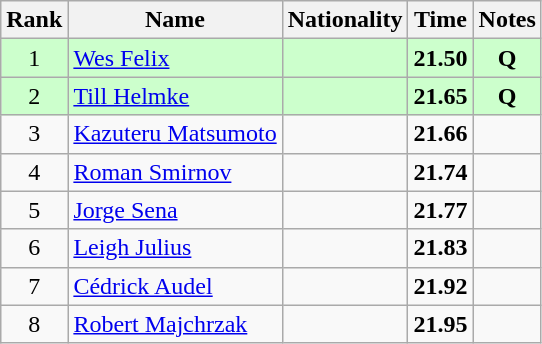<table class="wikitable sortable" style="text-align:center">
<tr>
<th>Rank</th>
<th>Name</th>
<th>Nationality</th>
<th>Time</th>
<th>Notes</th>
</tr>
<tr bgcolor=ccffcc>
<td>1</td>
<td align=left><a href='#'>Wes Felix</a></td>
<td align=left></td>
<td><strong>21.50</strong></td>
<td><strong>Q</strong></td>
</tr>
<tr bgcolor=ccffcc>
<td>2</td>
<td align=left><a href='#'>Till Helmke</a></td>
<td align=left></td>
<td><strong>21.65</strong></td>
<td><strong>Q</strong></td>
</tr>
<tr>
<td>3</td>
<td align=left><a href='#'>Kazuteru Matsumoto</a></td>
<td align=left></td>
<td><strong>21.66</strong></td>
<td></td>
</tr>
<tr>
<td>4</td>
<td align=left><a href='#'>Roman Smirnov</a></td>
<td align=left></td>
<td><strong>21.74</strong></td>
<td></td>
</tr>
<tr>
<td>5</td>
<td align=left><a href='#'>Jorge Sena</a></td>
<td align=left></td>
<td><strong>21.77</strong></td>
<td></td>
</tr>
<tr>
<td>6</td>
<td align=left><a href='#'>Leigh Julius</a></td>
<td align=left></td>
<td><strong>21.83</strong></td>
<td></td>
</tr>
<tr>
<td>7</td>
<td align=left><a href='#'>Cédrick Audel</a></td>
<td align=left></td>
<td><strong>21.92</strong></td>
<td></td>
</tr>
<tr>
<td>8</td>
<td align=left><a href='#'>Robert Majchrzak</a></td>
<td align=left></td>
<td><strong>21.95</strong></td>
<td></td>
</tr>
</table>
